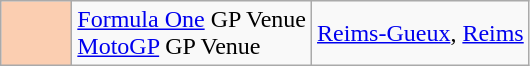<table class="wikitable">
<tr>
<td width=40px align=center style="background-color:#FBCEB1"></td>
<td><a href='#'>Formula One</a> GP Venue<br><a href='#'>MotoGP</a> GP Venue</td>
<td><a href='#'>Reims-Gueux</a>, <a href='#'>Reims</a></td>
</tr>
</table>
